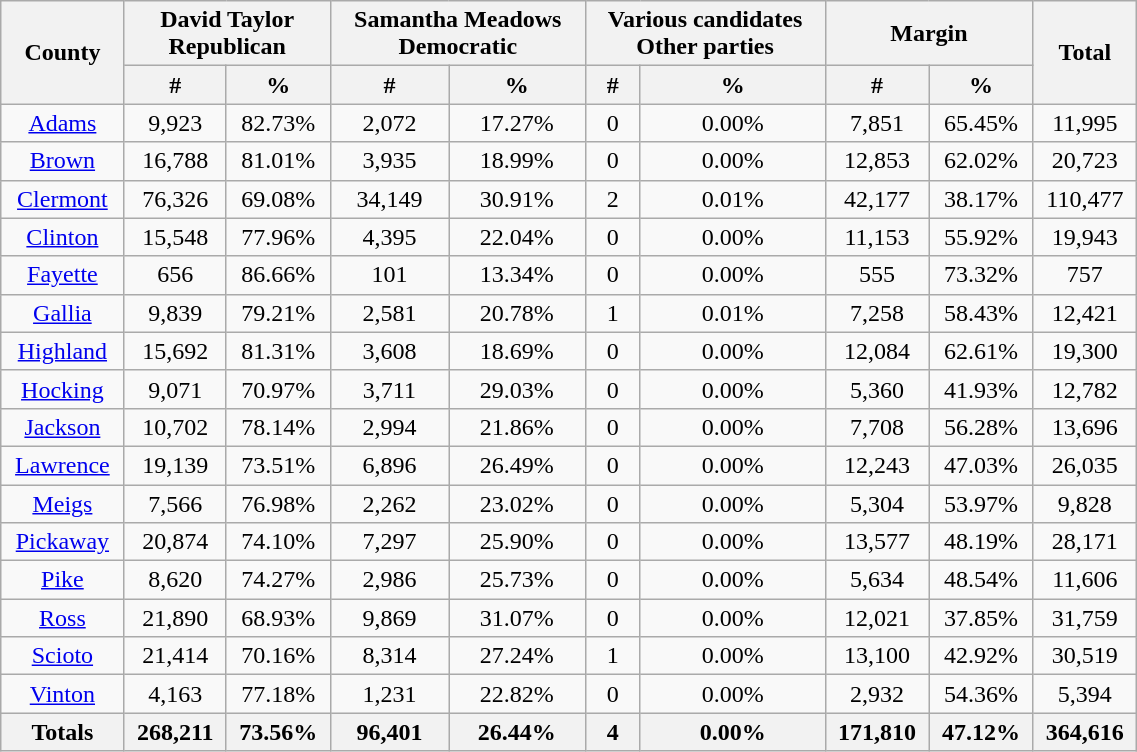<table width="60%" class="wikitable sortable">
<tr>
<th rowspan="2">County</th>
<th colspan="2">David Taylor<br>Republican</th>
<th colspan="2">Samantha Meadows<br>Democratic</th>
<th colspan="2">Various candidates<br>Other parties</th>
<th colspan="2">Margin</th>
<th rowspan="2">Total</th>
</tr>
<tr>
<th style="text-align:center;" data-sort-type="number">#</th>
<th style="text-align:center;" data-sort-type="number">%</th>
<th style="text-align:center;" data-sort-type="number">#</th>
<th style="text-align:center;" data-sort-type="number">%</th>
<th style="text-align:center;" data-sort-type="number">#</th>
<th style="text-align:center;" data-sort-type="number">%</th>
<th style="text-align:center;" data-sort-type="number">#</th>
<th style="text-align:center;" data-sort-type="number">%</th>
</tr>
<tr style="text-align:center;">
<td><a href='#'>Adams</a></td>
<td>9,923</td>
<td>82.73%</td>
<td>2,072</td>
<td>17.27%</td>
<td>0</td>
<td>0.00%</td>
<td>7,851</td>
<td>65.45%</td>
<td>11,995</td>
</tr>
<tr style="text-align:center;">
<td><a href='#'>Brown</a></td>
<td>16,788</td>
<td>81.01%</td>
<td>3,935</td>
<td>18.99%</td>
<td>0</td>
<td>0.00%</td>
<td>12,853</td>
<td>62.02%</td>
<td>20,723</td>
</tr>
<tr style="text-align:center;">
<td><a href='#'>Clermont</a></td>
<td>76,326</td>
<td>69.08%</td>
<td>34,149</td>
<td>30.91%</td>
<td>2</td>
<td>0.01%</td>
<td>42,177</td>
<td>38.17%</td>
<td>110,477</td>
</tr>
<tr style="text-align:center;">
<td><a href='#'>Clinton</a></td>
<td>15,548</td>
<td>77.96%</td>
<td>4,395</td>
<td>22.04%</td>
<td>0</td>
<td>0.00%</td>
<td>11,153</td>
<td>55.92%</td>
<td>19,943</td>
</tr>
<tr style="text-align:center;">
<td><a href='#'>Fayette</a></td>
<td>656</td>
<td>86.66%</td>
<td>101</td>
<td>13.34%</td>
<td>0</td>
<td>0.00%</td>
<td>555</td>
<td>73.32%</td>
<td>757</td>
</tr>
<tr style="text-align:center;">
<td><a href='#'>Gallia</a></td>
<td>9,839</td>
<td>79.21%</td>
<td>2,581</td>
<td>20.78%</td>
<td>1</td>
<td>0.01%</td>
<td>7,258</td>
<td>58.43%</td>
<td>12,421</td>
</tr>
<tr style="text-align:center;">
<td><a href='#'>Highland</a></td>
<td>15,692</td>
<td>81.31%</td>
<td>3,608</td>
<td>18.69%</td>
<td>0</td>
<td>0.00%</td>
<td>12,084</td>
<td>62.61%</td>
<td>19,300</td>
</tr>
<tr style="text-align:center;">
<td><a href='#'>Hocking</a></td>
<td>9,071</td>
<td>70.97%</td>
<td>3,711</td>
<td>29.03%</td>
<td>0</td>
<td>0.00%</td>
<td>5,360</td>
<td>41.93%</td>
<td>12,782</td>
</tr>
<tr style="text-align:center;">
<td><a href='#'>Jackson</a></td>
<td>10,702</td>
<td>78.14%</td>
<td>2,994</td>
<td>21.86%</td>
<td>0</td>
<td>0.00%</td>
<td>7,708</td>
<td>56.28%</td>
<td>13,696</td>
</tr>
<tr style="text-align:center;">
<td><a href='#'>Lawrence</a></td>
<td>19,139</td>
<td>73.51%</td>
<td>6,896</td>
<td>26.49%</td>
<td>0</td>
<td>0.00%</td>
<td>12,243</td>
<td>47.03%</td>
<td>26,035</td>
</tr>
<tr style="text-align:center;">
<td><a href='#'>Meigs</a></td>
<td>7,566</td>
<td>76.98%</td>
<td>2,262</td>
<td>23.02%</td>
<td>0</td>
<td>0.00%</td>
<td>5,304</td>
<td>53.97%</td>
<td>9,828</td>
</tr>
<tr style="text-align:center;">
<td><a href='#'>Pickaway</a></td>
<td>20,874</td>
<td>74.10%</td>
<td>7,297</td>
<td>25.90%</td>
<td>0</td>
<td>0.00%</td>
<td>13,577</td>
<td>48.19%</td>
<td>28,171</td>
</tr>
<tr style="text-align:center;">
<td><a href='#'>Pike</a></td>
<td>8,620</td>
<td>74.27%</td>
<td>2,986</td>
<td>25.73%</td>
<td>0</td>
<td>0.00%</td>
<td>5,634</td>
<td>48.54%</td>
<td>11,606</td>
</tr>
<tr style="text-align:center;">
<td><a href='#'>Ross</a></td>
<td>21,890</td>
<td>68.93%</td>
<td>9,869</td>
<td>31.07%</td>
<td>0</td>
<td>0.00%</td>
<td>12,021</td>
<td>37.85%</td>
<td>31,759</td>
</tr>
<tr style="text-align:center;">
<td><a href='#'>Scioto</a></td>
<td>21,414</td>
<td>70.16%</td>
<td>8,314</td>
<td>27.24%</td>
<td>1</td>
<td>0.00%</td>
<td>13,100</td>
<td>42.92%</td>
<td>30,519</td>
</tr>
<tr style="text-align:center;">
<td><a href='#'>Vinton</a></td>
<td>4,163</td>
<td>77.18%</td>
<td>1,231</td>
<td>22.82%</td>
<td>0</td>
<td>0.00%</td>
<td>2,932</td>
<td>54.36%</td>
<td>5,394</td>
</tr>
<tr style="text-align:center;">
<th>Totals</th>
<th>268,211</th>
<th>73.56%</th>
<th>96,401</th>
<th>26.44%</th>
<th>4</th>
<th>0.00%</th>
<th>171,810</th>
<th>47.12%</th>
<th>364,616</th>
</tr>
</table>
